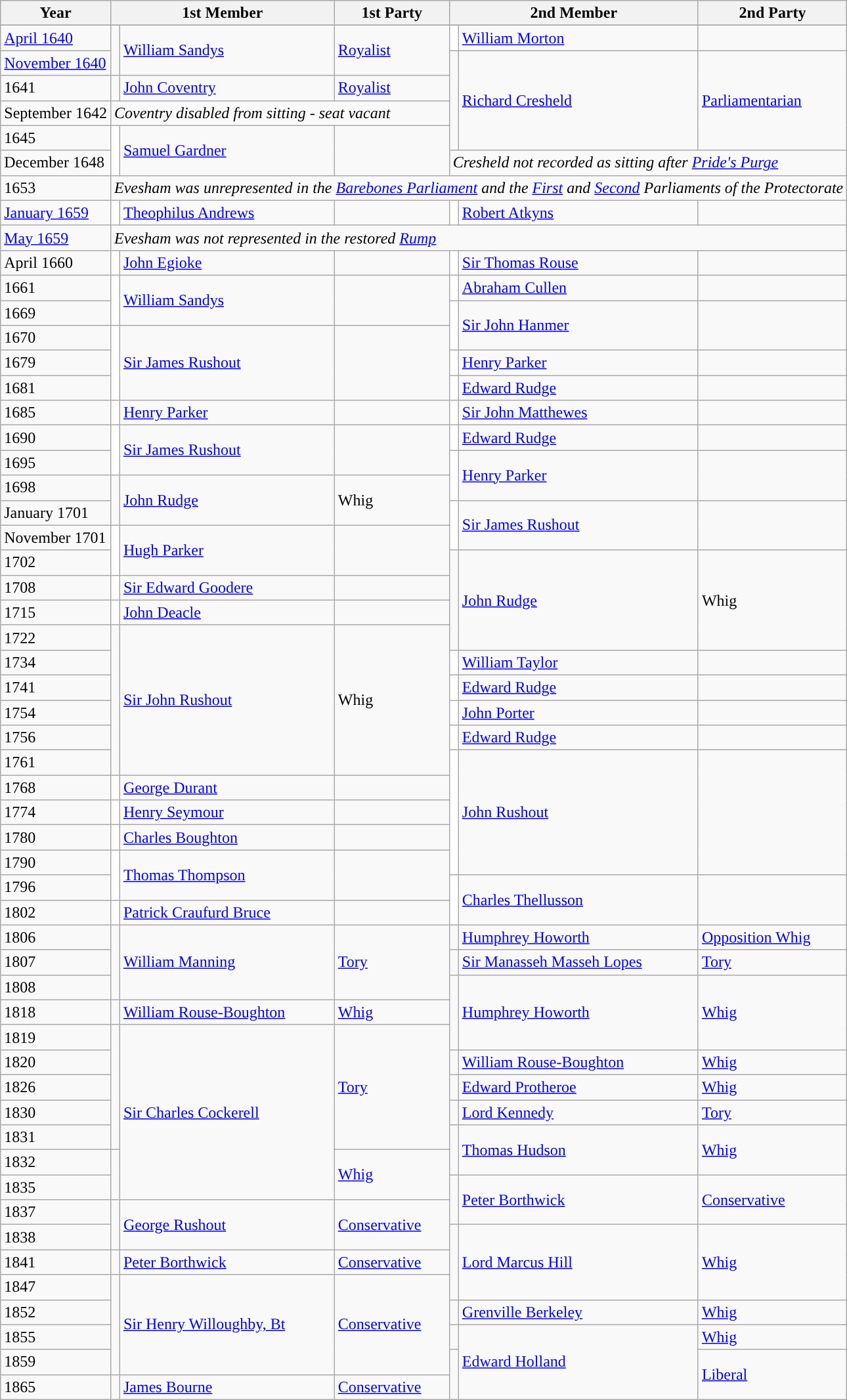<table class="wikitable">
<tr>
<th>Year</th>
<th colspan="2">1st Member</th>
<th>1st Party</th>
<th colspan="2">2nd Member</th>
<th>2nd Party</th>
</tr>
<tr>
</tr>
<tr>
<td><a href='#'>April 1640</a></td>
<td rowspan="2" style="color:inherit;background-color: "></td>
<td rowspan="2"><a href='#'>William Sandys</a></td>
<td rowspan="2"><a href='#'>Royalist</a></td>
<td style="color:inherit;background-color: white"></td>
<td><a href='#'>William Morton</a></td>
<td></td>
</tr>
<tr>
<td><a href='#'>November 1640</a></td>
<td rowspan="4" style="color:inherit;background-color: "></td>
<td rowspan="4"><a href='#'>Richard Cresheld</a></td>
<td rowspan="4"><a href='#'>Parliamentarian</a></td>
</tr>
<tr>
<td>1641</td>
<td style="color:inherit;background-color: "></td>
<td><a href='#'>John Coventry</a></td>
<td><a href='#'>Royalist</a></td>
</tr>
<tr>
<td>September 1642</td>
<td colspan="3"><em>Coventry disabled from sitting - seat vacant</em></td>
</tr>
<tr>
<td>1645</td>
<td rowspan="2" style="color:inherit;background-color: white"></td>
<td rowspan="2"><a href='#'>Samuel Gardner</a></td>
<td rowspan="2"></td>
</tr>
<tr>
<td>December 1648</td>
<td colspan="3"><em>Cresheld not recorded as sitting after <a href='#'>Pride's Purge</a></em></td>
</tr>
<tr>
<td>1653</td>
<td colspan="6"><em>Evesham was unrepresented in the <a href='#'>Barebones Parliament</a> and the <a href='#'>First</a> and <a href='#'>Second</a> Parliaments of the Protectorate</em></td>
</tr>
<tr>
<td><a href='#'>January 1659</a></td>
<td style="color:inherit;background-color: white"></td>
<td><a href='#'>Theophilus Andrews</a></td>
<td></td>
<td style="color:inherit;background-color: white"></td>
<td><a href='#'>Robert Atkyns</a></td>
<td></td>
</tr>
<tr>
<td><a href='#'>May 1659</a></td>
<td colspan="6"><em>Evesham was not represented in the restored <a href='#'>Rump</a></em></td>
</tr>
<tr>
<td>April 1660</td>
<td style="color:inherit;background-color: white"></td>
<td><a href='#'>John Egioke</a></td>
<td></td>
<td style="color:inherit;background-color: white"></td>
<td><a href='#'>Sir Thomas Rouse</a></td>
<td></td>
</tr>
<tr>
<td>1661</td>
<td rowspan="2" style="color:inherit;background-color: white"></td>
<td rowspan="2"><a href='#'>William Sandys</a></td>
<td rowspan="2"></td>
<td style="color:inherit;background-color: white"></td>
<td><a href='#'>Abraham Cullen</a></td>
<td></td>
</tr>
<tr>
<td>1669</td>
<td rowspan="2" style="color:inherit;background-color: white"></td>
<td rowspan="2"><a href='#'>Sir John Hanmer</a></td>
<td rowspan="2"></td>
</tr>
<tr>
<td>1670</td>
<td rowspan="3" style="color:inherit;background-color: white"></td>
<td rowspan="3"><a href='#'>Sir James Rushout</a></td>
<td rowspan="3"></td>
</tr>
<tr>
<td>1679</td>
<td style="color:inherit;background-color: white"></td>
<td><a href='#'>Henry Parker</a></td>
<td></td>
</tr>
<tr>
<td>1681</td>
<td style="color:inherit;background-color: white"></td>
<td><a href='#'>Edward Rudge</a></td>
<td></td>
</tr>
<tr>
<td>1685</td>
<td style="color:inherit;background-color: white"></td>
<td><a href='#'>Henry Parker</a></td>
<td></td>
<td style="color:inherit;background-color: white"></td>
<td><a href='#'>Sir John Matthewes</a></td>
<td></td>
</tr>
<tr>
<td>1690</td>
<td rowspan="2" style="color:inherit;background-color: white"></td>
<td rowspan="2"><a href='#'>Sir James Rushout</a></td>
<td rowspan="2"></td>
<td style="color:inherit;background-color: white"></td>
<td><a href='#'>Edward Rudge</a></td>
<td></td>
</tr>
<tr>
<td>1695</td>
<td rowspan="2" style="color:inherit;background-color: white"></td>
<td rowspan="2"><a href='#'>Henry Parker</a></td>
<td rowspan="2"></td>
</tr>
<tr>
<td>1698</td>
<td rowspan="2" style="color:inherit;background-color: "></td>
<td rowspan="2"><a href='#'>John Rudge</a></td>
<td rowspan="2">Whig</td>
</tr>
<tr>
<td>January 1701</td>
<td rowspan="2" style="color:inherit;background-color: white"></td>
<td rowspan="2"><a href='#'>Sir James Rushout</a></td>
<td rowspan="2"></td>
</tr>
<tr>
<td>November 1701</td>
<td rowspan="2" style="color:inherit;background-color: white"></td>
<td rowspan="2"><a href='#'>Hugh Parker</a></td>
<td rowspan="2"></td>
</tr>
<tr>
<td>1702</td>
<td rowspan="4" style="color:inherit;background-color: "></td>
<td rowspan="4"><a href='#'>John Rudge</a></td>
<td rowspan="4">Whig</td>
</tr>
<tr>
<td>1708</td>
<td style="color:inherit;background-color: white"></td>
<td><a href='#'>Sir Edward Goodere</a></td>
<td></td>
</tr>
<tr>
<td>1715</td>
<td style="color:inherit;background-color: white"></td>
<td><a href='#'>John Deacle</a></td>
<td></td>
</tr>
<tr>
<td>1722</td>
<td rowspan="6" style="color:inherit;background-color: "></td>
<td rowspan="6"><a href='#'>Sir John Rushout</a></td>
<td rowspan="6">Whig</td>
</tr>
<tr>
<td>1734</td>
<td style="color:inherit;background-color: white"></td>
<td><a href='#'>William Taylor</a></td>
<td></td>
</tr>
<tr>
<td>1741</td>
<td style="color:inherit;background-color: white"></td>
<td><a href='#'>Edward Rudge</a></td>
<td></td>
</tr>
<tr>
<td>1754</td>
<td style="color:inherit;background-color: white"></td>
<td><a href='#'>John Porter</a></td>
<td></td>
</tr>
<tr>
<td>1756</td>
<td style="color:inherit;background-color: white"></td>
<td><a href='#'>Edward Rudge</a></td>
<td></td>
</tr>
<tr>
<td>1761</td>
<td rowspan="5" style="color:inherit;background-color: white"></td>
<td rowspan="5"><a href='#'>John Rushout</a></td>
<td rowspan="5"></td>
</tr>
<tr>
<td>1768</td>
<td style="color:inherit;background-color: white"></td>
<td><a href='#'>George Durant</a></td>
<td></td>
</tr>
<tr>
<td>1774</td>
<td style="color:inherit;background-color: white"></td>
<td><a href='#'>Henry Seymour</a></td>
<td></td>
</tr>
<tr>
<td>1780</td>
<td style="color:inherit;background-color: white"></td>
<td><a href='#'>Charles Boughton</a></td>
<td></td>
</tr>
<tr>
<td>1790</td>
<td rowspan="2" style="color:inherit;background-color: white"></td>
<td rowspan="2"><a href='#'>Thomas Thompson</a></td>
<td rowspan="2"></td>
</tr>
<tr>
<td>1796</td>
<td rowspan="2" style="color:inherit;background-color: white"></td>
<td rowspan="2"><a href='#'>Charles Thellusson</a></td>
<td rowspan="2"></td>
</tr>
<tr>
<td>1802</td>
<td style="color:inherit;background-color: white"></td>
<td><a href='#'>Patrick Craufurd Bruce</a></td>
<td></td>
</tr>
<tr>
<td>1806</td>
<td rowspan="3" style="color:inherit;background-color: "></td>
<td rowspan="3"><a href='#'>William Manning</a></td>
<td rowspan="3"><a href='#'>Tory</a></td>
<td style="color:inherit;background-color: "></td>
<td><a href='#'>Humphrey Howorth</a></td>
<td><a href='#'>Opposition Whig</a></td>
</tr>
<tr>
<td>1807</td>
<td style="color:inherit;background-color: "></td>
<td><a href='#'>Sir Manasseh Masseh Lopes</a></td>
<td><a href='#'>Tory</a></td>
</tr>
<tr>
<td>1808</td>
<td rowspan="3" style="color:inherit;background-color: "></td>
<td rowspan="3"><a href='#'>Humphrey Howorth</a></td>
<td rowspan="3"><a href='#'>Whig</a></td>
</tr>
<tr>
<td>1818</td>
<td style="color:inherit;background-color: "></td>
<td><a href='#'>William Rouse-Boughton</a></td>
<td><a href='#'>Whig</a></td>
</tr>
<tr>
<td>1819</td>
<td rowspan="5" style="color:inherit;background-color: "></td>
<td rowspan="7"><a href='#'>Sir Charles Cockerell</a></td>
<td rowspan="5"><a href='#'>Tory</a></td>
</tr>
<tr>
<td>1820</td>
<td style="color:inherit;background-color: "></td>
<td><a href='#'>William Rouse-Boughton</a></td>
<td><a href='#'>Whig</a></td>
</tr>
<tr>
<td>1826</td>
<td style="color:inherit;background-color: "></td>
<td><a href='#'>Edward Protheroe</a></td>
<td><a href='#'>Whig</a></td>
</tr>
<tr>
<td>1830</td>
<td style="color:inherit;background-color: "></td>
<td><a href='#'>Lord Kennedy</a></td>
<td><a href='#'>Tory</a></td>
</tr>
<tr>
<td>1831</td>
<td rowspan="2" style="color:inherit;background-color: "></td>
<td rowspan="2"><a href='#'>Thomas Hudson</a></td>
<td rowspan="2"><a href='#'>Whig</a></td>
</tr>
<tr>
<td>1832</td>
<td rowspan="2" style="color:inherit;background-color: "></td>
<td rowspan="2"><a href='#'>Whig</a></td>
</tr>
<tr>
<td>1835</td>
<td rowspan="2" style="color:inherit;background-color: "></td>
<td rowspan="2"><a href='#'>Peter Borthwick</a></td>
<td rowspan="2"><a href='#'>Conservative</a></td>
</tr>
<tr>
<td>1837</td>
<td rowspan="2" style="color:inherit;background-color: "></td>
<td rowspan="2"><a href='#'>George Rushout</a></td>
<td rowspan="2"><a href='#'>Conservative</a></td>
</tr>
<tr>
<td>1838</td>
<td rowspan="3" style="color:inherit;background-color: "></td>
<td rowspan="3"><a href='#'>Lord Marcus Hill</a></td>
<td rowspan="3"><a href='#'>Whig</a></td>
</tr>
<tr>
<td>1841</td>
<td style="color:inherit;background-color: "></td>
<td><a href='#'>Peter Borthwick</a></td>
<td><a href='#'>Conservative</a></td>
</tr>
<tr>
<td>1847</td>
<td rowspan="4" style="color:inherit;background-color: "></td>
<td rowspan="4"><a href='#'>Sir Henry Willoughby, Bt</a></td>
<td rowspan="4"><a href='#'>Conservative</a></td>
</tr>
<tr>
<td>1852</td>
<td style="color:inherit;background-color: "></td>
<td><a href='#'>Grenville Berkeley</a></td>
<td><a href='#'>Whig</a></td>
</tr>
<tr>
<td>1855</td>
<td style="color:inherit;background-color: "></td>
<td rowspan="3"><a href='#'>Edward Holland</a></td>
<td><a href='#'>Whig</a></td>
</tr>
<tr>
<td>1859</td>
<td rowspan="2" style="color:inherit;background-color: "></td>
<td rowspan="2"><a href='#'>Liberal</a></td>
</tr>
<tr>
<td>1865</td>
<td style="color:inherit;background-color: "></td>
<td><a href='#'>James Bourne</a></td>
<td><a href='#'>Conservative</a></td>
</tr>
</table>
